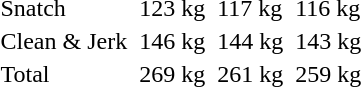<table>
<tr>
<td>Snatch</td>
<td></td>
<td>123 kg</td>
<td></td>
<td>117 kg</td>
<td></td>
<td>116 kg</td>
</tr>
<tr>
<td>Clean & Jerk</td>
<td></td>
<td>146 kg</td>
<td></td>
<td>144 kg</td>
<td></td>
<td>143 kg</td>
</tr>
<tr>
<td>Total</td>
<td></td>
<td>269 kg</td>
<td></td>
<td>261 kg</td>
<td></td>
<td>259 kg</td>
</tr>
</table>
